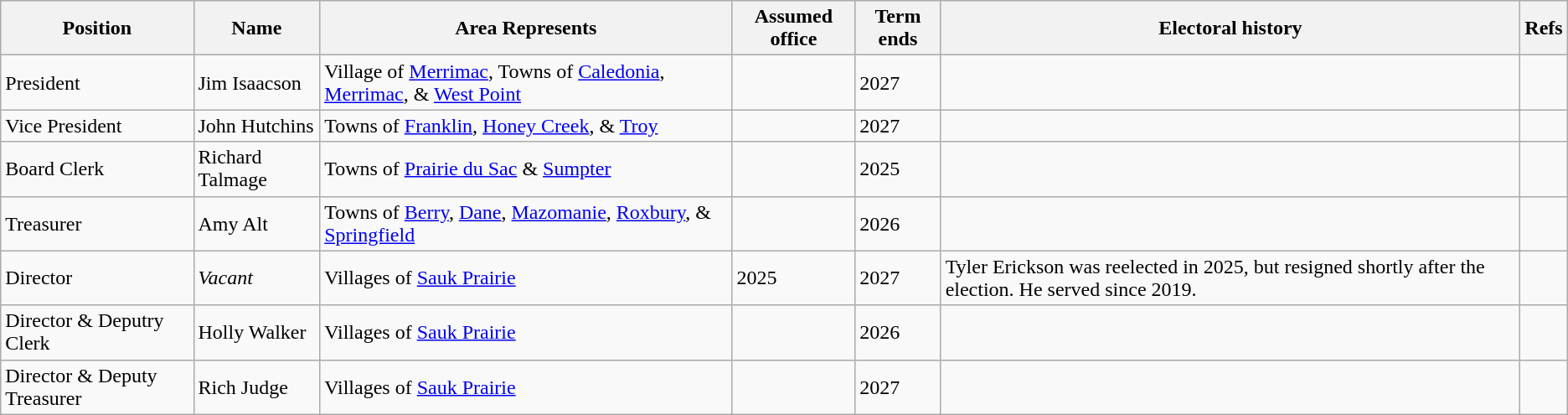<table class="wikitable">
<tr>
<th>Position</th>
<th>Name</th>
<th>Area Represents</th>
<th>Assumed office</th>
<th>Term ends</th>
<th>Electoral history</th>
<th>Refs</th>
</tr>
<tr>
<td>President</td>
<td>Jim Isaacson</td>
<td>Village of <a href='#'>Merrimac</a>, Towns of <a href='#'>Caledonia</a>, <a href='#'>Merrimac</a>, & <a href='#'>West Point</a></td>
<td></td>
<td>2027</td>
<td></td>
<td></td>
</tr>
<tr>
<td>Vice President</td>
<td>John Hutchins</td>
<td>Towns of <a href='#'>Franklin</a>, <a href='#'>Honey Creek</a>, & <a href='#'>Troy</a></td>
<td></td>
<td>2027</td>
<td></td>
<td></td>
</tr>
<tr>
<td>Board Clerk</td>
<td>Richard Talmage</td>
<td>Towns of <a href='#'>Prairie du Sac</a> & <a href='#'>Sumpter</a></td>
<td></td>
<td>2025</td>
<td></td>
<td></td>
</tr>
<tr>
<td>Treasurer</td>
<td>Amy Alt</td>
<td>Towns of <a href='#'>Berry</a>, <a href='#'>Dane</a>, <a href='#'>Mazomanie</a>, <a href='#'>Roxbury</a>, & <a href='#'>Springfield</a></td>
<td></td>
<td>2026</td>
<td></td>
<td></td>
</tr>
<tr>
<td>Director</td>
<td><em>Vacant</em></td>
<td>Villages of <a href='#'>Sauk Prairie</a></td>
<td>2025</td>
<td>2027</td>
<td>Tyler Erickson was reelected in 2025, but resigned shortly after the election. He served since 2019.</td>
<td></td>
</tr>
<tr>
<td>Director & Deputry Clerk</td>
<td>Holly Walker</td>
<td>Villages of <a href='#'>Sauk Prairie</a></td>
<td></td>
<td>2026</td>
<td></td>
<td></td>
</tr>
<tr>
<td>Director & Deputy Treasurer</td>
<td>Rich Judge</td>
<td>Villages of <a href='#'>Sauk Prairie</a></td>
<td></td>
<td>2027</td>
<td></td>
<td></td>
</tr>
</table>
